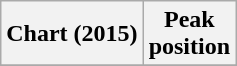<table class="wikitable plainrowheaders">
<tr>
<th scope="col">Chart (2015)</th>
<th scope="col">Peak<br> position</th>
</tr>
<tr>
</tr>
</table>
